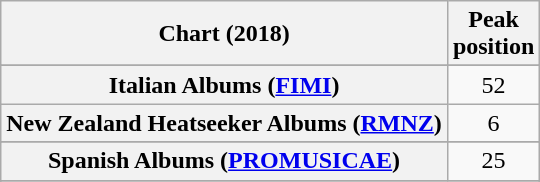<table class="wikitable sortable plainrowheaders" style="text-align:center">
<tr>
<th scope="col">Chart (2018)</th>
<th scope="col">Peak<br> position</th>
</tr>
<tr>
</tr>
<tr>
</tr>
<tr>
</tr>
<tr>
</tr>
<tr>
</tr>
<tr>
</tr>
<tr>
</tr>
<tr>
</tr>
<tr>
</tr>
<tr>
</tr>
<tr>
<th scope="row">Italian Albums (<a href='#'>FIMI</a>)</th>
<td>52</td>
</tr>
<tr>
<th scope="row">New Zealand Heatseeker Albums (<a href='#'>RMNZ</a>)</th>
<td>6</td>
</tr>
<tr>
</tr>
<tr>
</tr>
<tr>
</tr>
<tr>
<th scope="row">Spanish Albums (<a href='#'>PROMUSICAE</a>)</th>
<td>25</td>
</tr>
<tr>
</tr>
<tr>
</tr>
<tr>
</tr>
</table>
